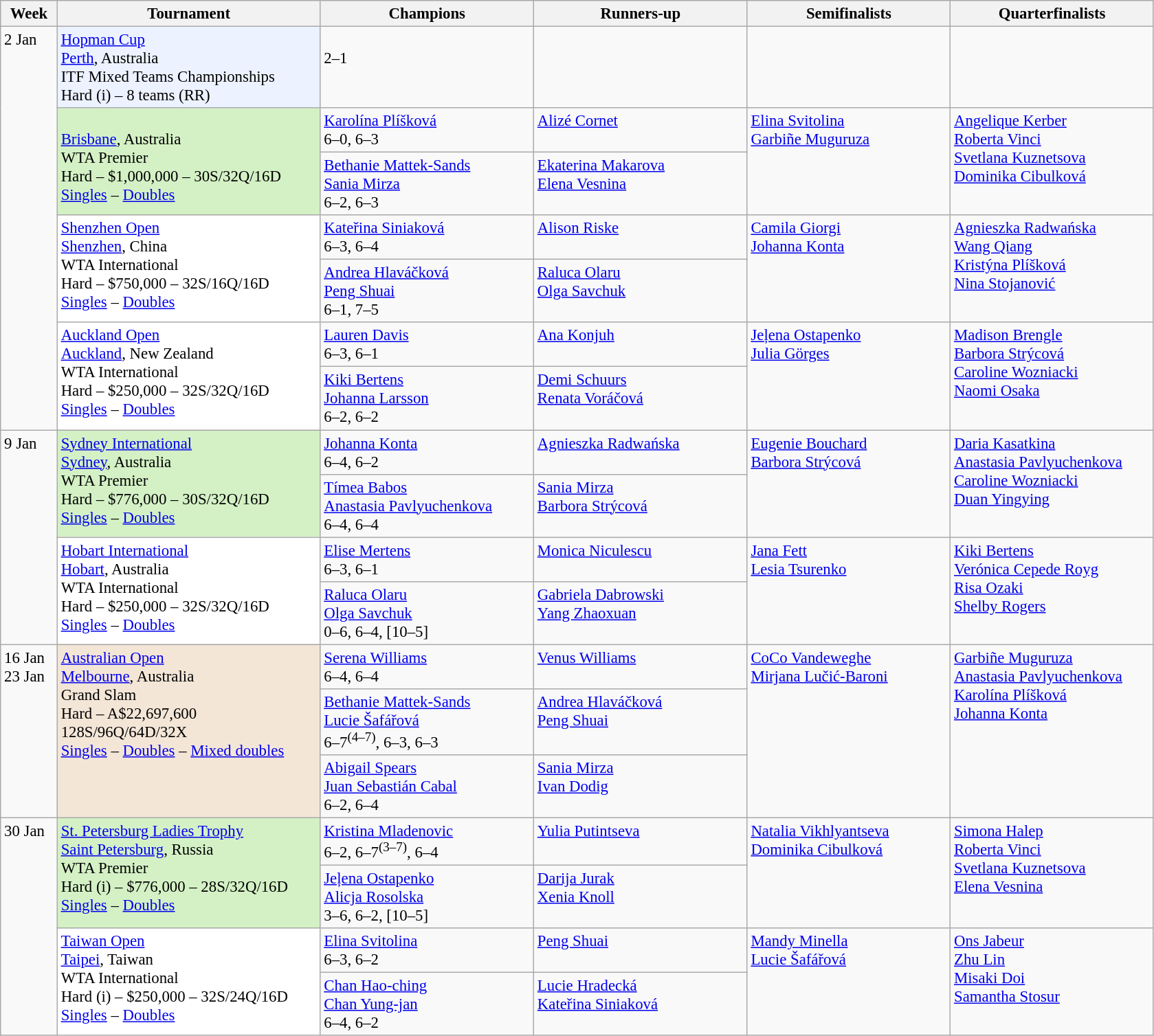<table class=wikitable style=font-size:95%>
<tr>
<th style="width:48px;">Week</th>
<th style="width:248px;">Tournament</th>
<th style="width:200px;">Champions</th>
<th style="width:200px;">Runners-up</th>
<th style="width:190px;">Semifinalists</th>
<th style="width:190px;">Quarterfinalists</th>
</tr>
<tr valign=top>
<td rowspan=7>2 Jan</td>
<td style="background:#ECF2FF;"><a href='#'>Hopman Cup</a><br><a href='#'>Perth</a>, Australia<br>ITF Mixed Teams Championships<br>Hard (i) – 8 teams (RR)</td>
<td> <br> 2–1</td>
<td></td>
<td><br><br></td>
<td><br><br></td>
</tr>
<tr valign=top>
<td style="background:#D4F1C5;" rowspan="2"><br> <a href='#'>Brisbane</a>, Australia<br>WTA Premier<br>Hard – $1,000,000 – 30S/32Q/16D<br><a href='#'>Singles</a> – <a href='#'>Doubles</a></td>
<td> <a href='#'>Karolína Plíšková</a> <br> 6–0, 6–3</td>
<td> <a href='#'>Alizé Cornet</a></td>
<td rowspan=2> <a href='#'>Elina Svitolina</a> <br>  <a href='#'>Garbiñe Muguruza</a></td>
<td rowspan=2> <a href='#'>Angelique Kerber</a> <br> <a href='#'>Roberta Vinci</a> <br> <a href='#'>Svetlana Kuznetsova</a> <br>  <a href='#'>Dominika Cibulková</a></td>
</tr>
<tr valign=top>
<td> <a href='#'>Bethanie Mattek-Sands</a> <br>  <a href='#'>Sania Mirza</a> <br> 6–2, 6–3</td>
<td> <a href='#'>Ekaterina Makarova</a> <br>  <a href='#'>Elena Vesnina</a></td>
</tr>
<tr valign=top>
<td style="background:#fff;" rowspan="2"><a href='#'>Shenzhen Open</a><br> <a href='#'>Shenzhen</a>, China<br>WTA International<br>Hard – $750,000 – 32S/16Q/16D<br><a href='#'>Singles</a> – <a href='#'>Doubles</a></td>
<td> <a href='#'>Kateřina Siniaková</a> <br> 6–3, 6–4</td>
<td> <a href='#'>Alison Riske</a></td>
<td rowspan=2> <a href='#'>Camila Giorgi</a>  <br>  <a href='#'>Johanna Konta</a></td>
<td rowspan=2> <a href='#'>Agnieszka Radwańska</a> <br> <a href='#'>Wang Qiang</a> <br> <a href='#'>Kristýna Plíšková</a> <br>  <a href='#'>Nina Stojanović</a></td>
</tr>
<tr valign=top>
<td> <a href='#'>Andrea Hlaváčková</a> <br>  <a href='#'>Peng Shuai</a> <br> 6–1, 7–5</td>
<td> <a href='#'>Raluca Olaru</a> <br>  <a href='#'>Olga Savchuk</a></td>
</tr>
<tr valign=top>
<td style="background:#fff;" rowspan="2"><a href='#'>Auckland Open</a><br> <a href='#'>Auckland</a>, New Zealand<br>WTA International<br>Hard – $250,000 – 32S/32Q/16D<br><a href='#'>Singles</a> – <a href='#'>Doubles</a></td>
<td> <a href='#'>Lauren Davis</a> <br> 6–3, 6–1</td>
<td> <a href='#'>Ana Konjuh</a></td>
<td rowspan=2> <a href='#'>Jeļena Ostapenko</a>  <br>  <a href='#'>Julia Görges</a></td>
<td rowspan=2> <a href='#'>Madison Brengle</a> <br> <a href='#'>Barbora Strýcová</a> <br> <a href='#'>Caroline Wozniacki</a> <br>  <a href='#'>Naomi Osaka</a></td>
</tr>
<tr valign=top>
<td> <a href='#'>Kiki Bertens</a><br> <a href='#'>Johanna Larsson</a><br>6–2, 6–2</td>
<td> <a href='#'>Demi Schuurs</a><br> <a href='#'>Renata Voráčová</a></td>
</tr>
<tr valign=top>
<td rowspan=4>9 Jan</td>
<td style="background:#D4F1C5;" rowspan="2"><a href='#'>Sydney International</a><br> <a href='#'>Sydney</a>, Australia<br>WTA Premier<br>Hard – $776,000 – 30S/32Q/16D<br><a href='#'>Singles</a> – <a href='#'>Doubles</a></td>
<td> <a href='#'>Johanna Konta</a><br>6–4, 6–2</td>
<td> <a href='#'>Agnieszka Radwańska</a></td>
<td rowspan=2> <a href='#'>Eugenie Bouchard</a> <br>  <a href='#'>Barbora Strýcová</a></td>
<td rowspan=2> <a href='#'>Daria Kasatkina</a> <br> <a href='#'>Anastasia Pavlyuchenkova</a> <br> <a href='#'>Caroline Wozniacki</a><br>  <a href='#'>Duan Yingying</a></td>
</tr>
<tr valign=top>
<td> <a href='#'>Tímea Babos</a><br> <a href='#'>Anastasia Pavlyuchenkova</a><br>6–4, 6–4</td>
<td> <a href='#'>Sania Mirza</a><br> <a href='#'>Barbora Strýcová</a></td>
</tr>
<tr valign=top>
<td style="background:#fff;" rowspan="2"><a href='#'>Hobart International</a><br> <a href='#'>Hobart</a>, Australia<br>WTA International<br>Hard – $250,000 – 32S/32Q/16D<br><a href='#'>Singles</a> – <a href='#'>Doubles</a></td>
<td> <a href='#'>Elise Mertens</a><br>6–3, 6–1</td>
<td> <a href='#'>Monica Niculescu</a></td>
<td rowspan=2> <a href='#'>Jana Fett</a> <br>  <a href='#'>Lesia Tsurenko</a></td>
<td rowspan=2> <a href='#'>Kiki Bertens</a><br> <a href='#'>Verónica Cepede Royg</a> <br> <a href='#'>Risa Ozaki</a><br> <a href='#'>Shelby Rogers</a></td>
</tr>
<tr valign=top>
<td> <a href='#'>Raluca Olaru</a><br>  <a href='#'>Olga Savchuk</a><br>0–6, 6–4, [10–5]</td>
<td> <a href='#'>Gabriela Dabrowski</a><br> <a href='#'>Yang Zhaoxuan</a></td>
</tr>
<tr valign=top>
<td rowspan=3>16 Jan <br>23 Jan</td>
<td style="background:#F3E6D7;" rowspan="3"><a href='#'>Australian Open</a><br> <a href='#'>Melbourne</a>, Australia<br>Grand Slam<br>Hard – A$22,697,600<br>128S/96Q/64D/32X<br><a href='#'>Singles</a> – <a href='#'>Doubles</a> – <a href='#'>Mixed doubles</a></td>
<td> <a href='#'>Serena Williams</a> <br> 6–4, 6–4</td>
<td> <a href='#'>Venus Williams</a></td>
<td rowspan=3> <a href='#'>CoCo Vandeweghe</a><br> <a href='#'>Mirjana Lučić-Baroni</a></td>
<td rowspan=3> <a href='#'>Garbiñe Muguruza</a> <br> <a href='#'>Anastasia Pavlyuchenkova</a><br>  <a href='#'>Karolína Plíšková</a><br> <a href='#'>Johanna Konta</a></td>
</tr>
<tr valign=top>
<td> <a href='#'>Bethanie Mattek-Sands</a> <br>  <a href='#'>Lucie Šafářová</a> <br>6–7<sup>(4–7)</sup>, 6–3, 6–3</td>
<td> <a href='#'>Andrea Hlaváčková</a> <br>  <a href='#'>Peng Shuai</a></td>
</tr>
<tr valign=top>
<td> <a href='#'>Abigail Spears</a><br>  <a href='#'>Juan Sebastián Cabal</a><br>6–2, 6–4</td>
<td> <a href='#'>Sania Mirza</a> <br>  <a href='#'>Ivan Dodig</a></td>
</tr>
<tr valign=top>
<td rowspan=4>30 Jan</td>
<td style="background:#D4F1C5;" rowspan="2"><a href='#'>St. Petersburg Ladies Trophy</a><br> <a href='#'>Saint Petersburg</a>, Russia<br>WTA Premier<br>Hard (i) – $776,000 – 28S/32Q/16D<br><a href='#'>Singles</a> – <a href='#'>Doubles</a></td>
<td> <a href='#'>Kristina Mladenovic</a> <br>6–2, 6–7<sup>(3–7)</sup>, 6–4</td>
<td> <a href='#'>Yulia Putintseva</a></td>
<td rowspan=2> <a href='#'>Natalia Vikhlyantseva</a>  <br>  <a href='#'>Dominika Cibulková</a></td>
<td rowspan="2"> <a href='#'>Simona Halep</a> <br> <a href='#'>Roberta Vinci</a><br> <a href='#'>Svetlana Kuznetsova</a> <br>  <a href='#'>Elena Vesnina</a></td>
</tr>
<tr valign=top>
<td> <a href='#'>Jeļena Ostapenko</a> <br>  <a href='#'>Alicja Rosolska</a><br>3–6, 6–2, [10–5]</td>
<td> <a href='#'>Darija Jurak</a> <br>  <a href='#'>Xenia Knoll</a></td>
</tr>
<tr valign=top>
<td style="background:#fff;" rowspan="2"><a href='#'>Taiwan Open</a><br> <a href='#'>Taipei</a>, Taiwan <br>WTA International<br>Hard (i) – $250,000 – 32S/24Q/16D<br><a href='#'>Singles</a> – <a href='#'>Doubles</a></td>
<td> <a href='#'>Elina Svitolina</a> <br> 6–3, 6–2</td>
<td> <a href='#'>Peng Shuai</a></td>
<td rowspan=2> <a href='#'>Mandy Minella</a> <br>  <a href='#'>Lucie Šafářová</a></td>
<td rowspan="2"> <a href='#'>Ons Jabeur</a> <br> <a href='#'>Zhu Lin</a> <br> <a href='#'>Misaki Doi</a> <br> <a href='#'>Samantha Stosur</a></td>
</tr>
<tr valign=top>
<td> <a href='#'>Chan Hao-ching</a> <br>  <a href='#'>Chan Yung-jan</a> <br> 6–4, 6–2</td>
<td> <a href='#'>Lucie Hradecká</a> <br>  <a href='#'>Kateřina Siniaková</a></td>
</tr>
</table>
